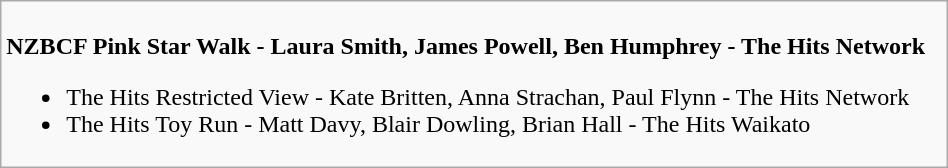<table class=wikitable width="50%">
<tr>
<td valign="top" width="50%"><br>
<strong>NZBCF Pink Star Walk - Laura Smith, James Powell, Ben Humphrey - The Hits Network</strong><ul><li>The Hits Restricted View - Kate Britten, Anna Strachan, Paul Flynn - The Hits Network</li><li>The Hits Toy Run - Matt Davy, Blair Dowling, Brian Hall - The Hits Waikato</li></ul></td>
</tr>
</table>
